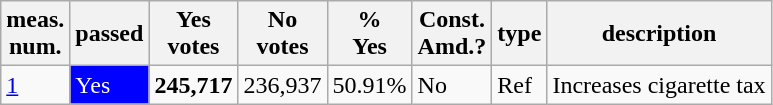<table class="wikitable sortable">
<tr>
<th>meas.<br>num.</th>
<th>passed</th>
<th>Yes<br>votes</th>
<th>No<br>votes</th>
<th>%<br>Yes</th>
<th>Const.<br>Amd.?</th>
<th>type</th>
<th>description</th>
</tr>
<tr>
<td><a href='#'>1</a></td>
<td style="background:blue;color:white">Yes</td>
<td><strong>245,717</strong></td>
<td>236,937</td>
<td>50.91%</td>
<td>No</td>
<td>Ref</td>
<td>Increases cigarette tax</td>
</tr>
</table>
